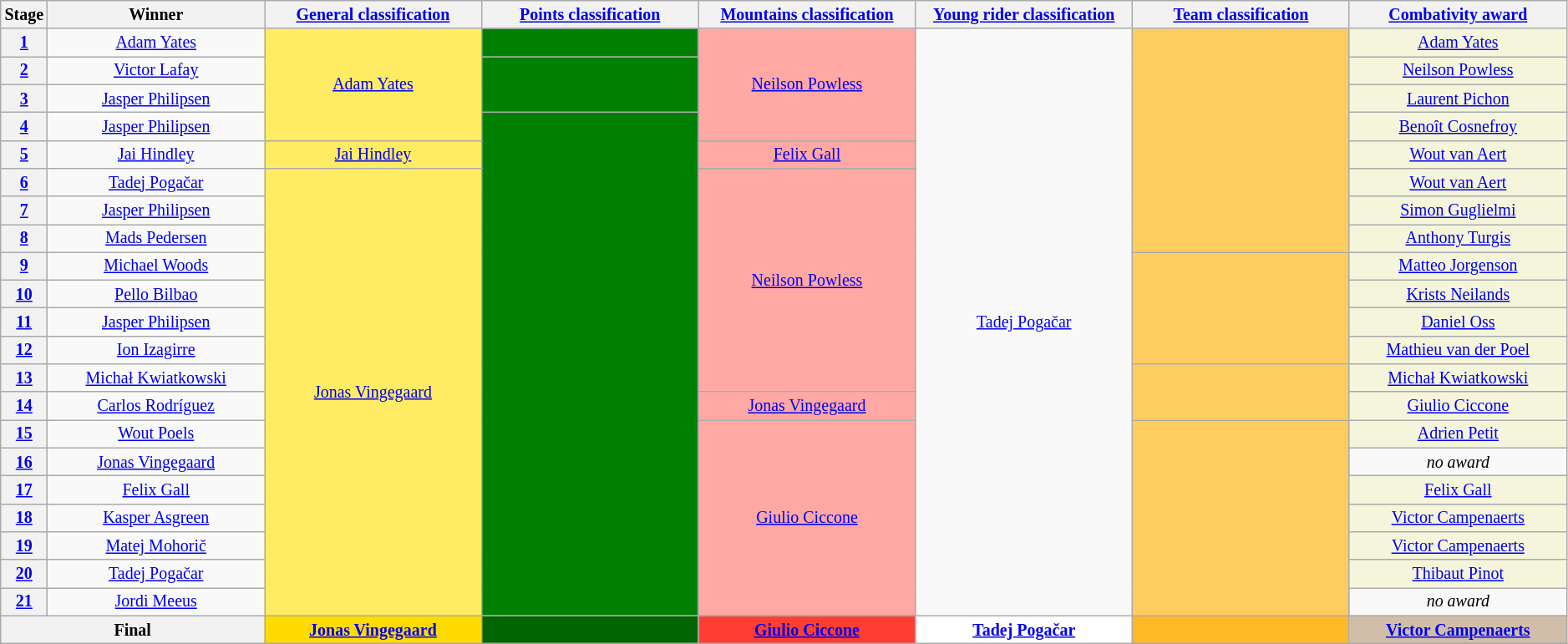<table class="wikitable" style="text-align: center; font-size:smaller;">
<tr>
<th scope="col" style="width:1%;">Stage</th>
<th scope="col" style="width:14%;">Winner</th>
<th scope="col" style="width:14%;"><a href='#'>General classification</a><br></th>
<th scope="col" style="width:14%;"><a href='#'>Points classification</a><br></th>
<th scope="col" style="width:14%;"><a href='#'>Mountains classification</a><br></th>
<th scope="col" style="width:14%;"><a href='#'>Young rider classification</a><br></th>
<th scope="col" style="width:14%;"><a href='#'>Team classification</a><br></th>
<th scope="col" style="width:14%;"><a href='#'>Combativity award</a><br></th>
</tr>
<tr>
<th><a href='#'>1</a></th>
<td><a href='#'>Adam Yates</a></td>
<td style="background:#FFEB64;" rowspan=4><a href='#'>Adam Yates</a></td>
<td style="background:#008000;"></td>
<td style="background:#FFA8A4;" rowspan=4><a href='#'>Neilson Powless</a></td>
<td rowspan="21" style="background:offwhite;"><a href='#'>Tadej Pogačar</a></td>
<td style="background:#FFCD5F;" rowspan=8></td>
<td style="background:#F5F5DC;"><a href='#'>Adam Yates</a></td>
</tr>
<tr>
<th><a href='#'>2</a></th>
<td><a href='#'>Victor Lafay</a></td>
<td style="background:#008000;" rowspan=2></td>
<td style="background:#F5F5DC;"><a href='#'>Neilson Powless</a></td>
</tr>
<tr>
<th><a href='#'>3</a></th>
<td><a href='#'>Jasper Philipsen</a></td>
<td style="background:#F5F5DC;"><a href='#'>Laurent Pichon</a></td>
</tr>
<tr>
<th><a href='#'>4</a></th>
<td><a href='#'>Jasper Philipsen</a></td>
<td rowspan="18" style="background:#008000;"></td>
<td style="background:#F5F5DC;"><a href='#'>Benoît Cosnefroy</a></td>
</tr>
<tr>
<th><a href='#'>5</a></th>
<td><a href='#'>Jai Hindley</a></td>
<td style="background:#FFEB64;"><a href='#'>Jai Hindley</a></td>
<td style="background:#FFA8A4;"><a href='#'>Felix Gall</a></td>
<td style="background:#F5F5DC;"><a href='#'>Wout van Aert</a></td>
</tr>
<tr>
<th><a href='#'>6</a></th>
<td><a href='#'>Tadej Pogačar</a></td>
<td rowspan="16" style="background:#FFEB64;"><a href='#'>Jonas Vingegaard</a></td>
<td rowspan="8" style="background:#FFA8A4;"><a href='#'>Neilson Powless</a></td>
<td style="background:#F5F5DC;"><a href='#'>Wout van Aert</a></td>
</tr>
<tr>
<th><a href='#'>7</a></th>
<td><a href='#'>Jasper Philipsen</a></td>
<td style="background:#F5F5DC;"><a href='#'>Simon Guglielmi</a></td>
</tr>
<tr>
<th><a href='#'>8</a></th>
<td><a href='#'>Mads Pedersen</a></td>
<td style="background:#F5F5DC;"><a href='#'>Anthony Turgis</a></td>
</tr>
<tr>
<th><a href='#'>9</a></th>
<td><a href='#'>Michael Woods</a></td>
<td rowspan="4" style="background:#FFCD5F;"></td>
<td style="background:#F5F5DC;"><a href='#'>Matteo Jorgenson</a></td>
</tr>
<tr>
<th><a href='#'>10</a></th>
<td><a href='#'>Pello Bilbao</a></td>
<td style="background:#F5F5DC;"><a href='#'>Krists Neilands</a></td>
</tr>
<tr>
<th><a href='#'>11</a></th>
<td><a href='#'>Jasper Philipsen</a></td>
<td style="background:#F5F5DC;"><a href='#'>Daniel Oss</a></td>
</tr>
<tr>
<th><a href='#'>12</a></th>
<td><a href='#'>Ion Izagirre</a></td>
<td style="background:#F5F5DC;"><a href='#'>Mathieu van der Poel</a></td>
</tr>
<tr>
<th><a href='#'>13</a></th>
<td><a href='#'>Michał Kwiatkowski</a></td>
<td rowspan="2" style="background:#FFCD5F;"></td>
<td style="background:#F5F5DC;"><a href='#'>Michał Kwiatkowski</a></td>
</tr>
<tr>
<th><a href='#'>14</a></th>
<td><a href='#'>Carlos Rodríguez</a></td>
<td style="background:#FFA8A4;"><a href='#'>Jonas Vingegaard</a></td>
<td style="background:#F5F5DC;"><a href='#'>Giulio Ciccone</a></td>
</tr>
<tr>
<th><a href='#'>15</a></th>
<td><a href='#'>Wout Poels</a></td>
<td rowspan="7" style="background:#FFA8A4;"><a href='#'>Giulio Ciccone</a></td>
<td rowspan="7" style="background:#FFCD5F;"></td>
<td style="background:#F5F5DC;"><a href='#'>Adrien Petit</a></td>
</tr>
<tr>
<th><a href='#'>16</a></th>
<td><a href='#'>Jonas Vingegaard</a></td>
<td><em>no award</em></td>
</tr>
<tr>
<th><a href='#'>17</a></th>
<td><a href='#'>Felix Gall</a></td>
<td style="background:#F5F5DC;"><a href='#'>Felix Gall</a></td>
</tr>
<tr>
<th><a href='#'>18</a></th>
<td><a href='#'>Kasper Asgreen</a></td>
<td style="background:#F5F5DC;"><a href='#'>Victor Campenaerts</a></td>
</tr>
<tr>
<th><a href='#'>19</a></th>
<td><a href='#'>Matej Mohorič</a></td>
<td style="background:#F5F5DC;"><a href='#'>Victor Campenaerts</a></td>
</tr>
<tr>
<th><a href='#'>20</a></th>
<td><a href='#'>Tadej Pogačar</a></td>
<td style="background:#F5F5DC;"><a href='#'>Thibaut Pinot</a></td>
</tr>
<tr>
<th><a href='#'>21</a></th>
<td><a href='#'>Jordi Meeus</a></td>
<td><em>no award</em></td>
</tr>
<tr>
<th colspan="2">Final</th>
<th style="background:#FFDB00;"><a href='#'>Jonas Vingegaard</a></th>
<th style="background:#006400;"></th>
<th style="background:#FF3E33;"><a href='#'>Giulio Ciccone</a></th>
<th style="background:white;"><a href='#'>Tadej Pogačar</a></th>
<th style="background:#FFB927;"></th>
<th style="background:#D1BEA8;"><a href='#'>Victor Campenaerts</a></th>
</tr>
</table>
